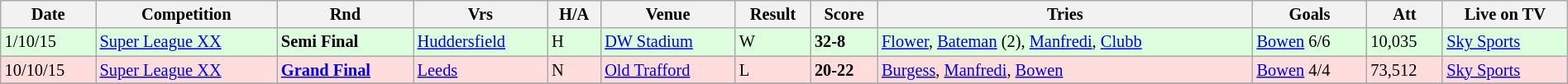<table class="wikitable" style="font-size:85%;" width="100%">
<tr>
<th>Date</th>
<th>Competition</th>
<th>Rnd</th>
<th>Vrs</th>
<th>H/A</th>
<th>Venue</th>
<th>Result</th>
<th>Score</th>
<th>Tries</th>
<th>Goals</th>
<th>Att</th>
<th>Live on TV</th>
</tr>
<tr style="background:#ddffdd;" width=20 | >
<td>1/10/15</td>
<td><a href='#'>Super League XX</a></td>
<td><strong>Semi Final</strong></td>
<td><a href='#'>Huddersfield</a></td>
<td>H</td>
<td><a href='#'>DW Stadium</a></td>
<td>W</td>
<td><strong>32-8</strong></td>
<td><a href='#'>Flower</a>, <a href='#'>Bateman</a> (2), <a href='#'>Manfredi</a>, <a href='#'>Clubb</a></td>
<td><a href='#'>Bowen</a> 6/6</td>
<td>10,035</td>
<td><a href='#'>Sky Sports</a></td>
</tr>
<tr style="background:#ffdddd;" width=20 | >
<td>10/10/15</td>
<td><a href='#'>Super League XX</a></td>
<td><strong><a href='#'>Grand Final</a></strong></td>
<td><a href='#'>Leeds</a></td>
<td>N</td>
<td><a href='#'>Old Trafford</a></td>
<td>L</td>
<td><strong>20-22</strong></td>
<td><a href='#'>Burgess</a>, <a href='#'>Manfredi</a>, <a href='#'>Bowen</a></td>
<td><a href='#'>Bowen</a> 4/4</td>
<td>73,512</td>
<td><a href='#'>Sky Sports</a></td>
</tr>
<tr>
</tr>
</table>
